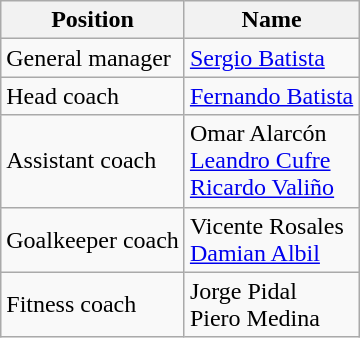<table class="wikitable">
<tr>
<th>Position</th>
<th>Name</th>
</tr>
<tr>
<td>General manager</td>
<td> <a href='#'>Sergio Batista</a></td>
</tr>
<tr>
<td>Head coach</td>
<td> <a href='#'>Fernando Batista</a></td>
</tr>
<tr>
<td>Assistant coach</td>
<td> Omar Alarcón <br>  <a href='#'>Leandro Cufre</a> <br>  <a href='#'>Ricardo Valiño</a></td>
</tr>
<tr>
<td>Goalkeeper coach</td>
<td> Vicente Rosales <br>  <a href='#'>Damian Albil</a></td>
</tr>
<tr>
<td>Fitness coach</td>
<td> Jorge Pidal <br>  Piero Medina</td>
</tr>
</table>
